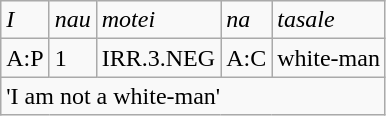<table class="wikitable">
<tr>
<td><em>I</em></td>
<td><em>nau</em></td>
<td><em>motei</em></td>
<td><em>na</em></td>
<td><em>tasale</em></td>
</tr>
<tr>
<td>A:P</td>
<td>1</td>
<td>IRR.3.NEG</td>
<td>A:C</td>
<td>white-man</td>
</tr>
<tr>
<td colspan="5">'I am not a white-man'</td>
</tr>
</table>
